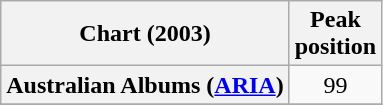<table class="wikitable sortable plainrowheaders" style="text-align:center">
<tr>
<th scope="col">Chart (2003)</th>
<th scope="col">Peak<br>position</th>
</tr>
<tr>
<th scope="row">Australian Albums (<a href='#'>ARIA</a>)</th>
<td>99</td>
</tr>
<tr>
</tr>
</table>
